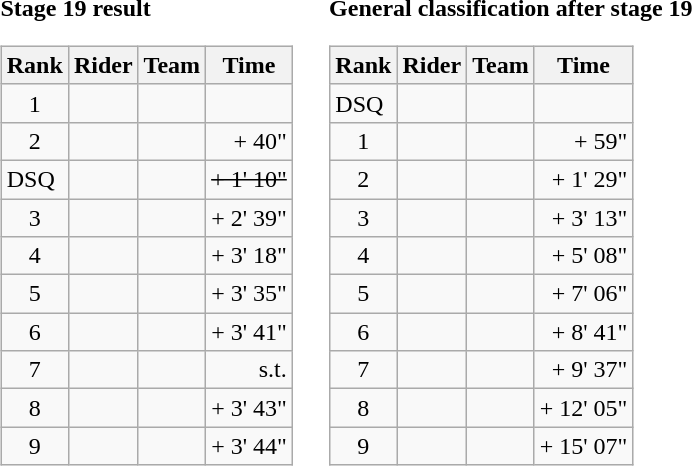<table>
<tr>
<td><strong>Stage 19 result</strong><br><table class="wikitable">
<tr>
<th scope="col">Rank</th>
<th scope="col">Rider</th>
<th scope="col">Team</th>
<th scope="col">Time</th>
</tr>
<tr>
<td style="text-align:center;">1</td>
<td></td>
<td></td>
<td style="text-align:right;"></td>
</tr>
<tr>
<td style="text-align:center;">2</td>
<td></td>
<td></td>
<td align="right">+ 40"</td>
</tr>
<tr>
<td>DSQ</td>
<td><s></s> </td>
<td><s></s></td>
<td align="right"><s>+ 1' 10"</s></td>
</tr>
<tr>
<td style="text-align:center;">3</td>
<td></td>
<td></td>
<td style="text-align:right;">+ 2' 39"</td>
</tr>
<tr>
<td style="text-align:center;">4</td>
<td></td>
<td></td>
<td style="text-align:right;">+ 3' 18"</td>
</tr>
<tr>
<td style="text-align:center;">5</td>
<td></td>
<td></td>
<td style="text-align:right;">+ 3' 35"</td>
</tr>
<tr>
<td style="text-align:center;">6</td>
<td></td>
<td></td>
<td style="text-align:right;">+ 3' 41"</td>
</tr>
<tr>
<td style="text-align:center;">7</td>
<td></td>
<td></td>
<td align="right">s.t.</td>
</tr>
<tr>
<td style="text-align:center;">8</td>
<td></td>
<td></td>
<td style="text-align:right;">+ 3' 43"</td>
</tr>
<tr>
<td style="text-align:center;">9</td>
<td></td>
<td></td>
<td style="text-align:right;">+ 3' 44"</td>
</tr>
</table>
</td>
<td></td>
<td><strong>General classification after stage 19</strong><br><table class="wikitable">
<tr>
<th scope="col">Rank</th>
<th scope="col">Rider</th>
<th scope="col">Team</th>
<th scope="col">Time</th>
</tr>
<tr>
<td>DSQ</td>
<td><s></s> </td>
<td><s></s></td>
<td style="text-align:right;"><s></s></td>
</tr>
<tr>
<td style="text-align:center;">1</td>
<td></td>
<td></td>
<td style="text-align:right;">+ 59"</td>
</tr>
<tr>
<td style="text-align:center;">2</td>
<td></td>
<td></td>
<td align="right">+ 1' 29"</td>
</tr>
<tr>
<td style="text-align:center;">3</td>
<td></td>
<td></td>
<td style="text-align:right;">+ 3' 13"</td>
</tr>
<tr>
<td style="text-align:center;">4</td>
<td></td>
<td></td>
<td style="text-align:right;">+ 5' 08"</td>
</tr>
<tr>
<td style="text-align:center;">5</td>
<td></td>
<td></td>
<td align="right">+ 7' 06"</td>
</tr>
<tr>
<td style="text-align:center;">6</td>
<td></td>
<td></td>
<td style="text-align:right;">+ 8' 41"</td>
</tr>
<tr>
<td style="text-align:center;">7</td>
<td></td>
<td></td>
<td style="text-align:right;">+ 9' 37"</td>
</tr>
<tr>
<td style="text-align:center;">8</td>
<td></td>
<td></td>
<td style="text-align:right;">+ 12' 05"</td>
</tr>
<tr>
<td style="text-align:center;">9</td>
<td></td>
<td></td>
<td style="text-align:right;">+ 15' 07"</td>
</tr>
</table>
</td>
</tr>
</table>
